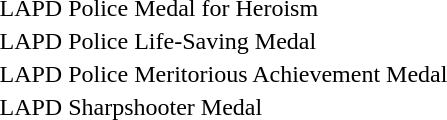<table>
<tr>
<td></td>
<td>LAPD Police Medal for Heroism</td>
</tr>
<tr>
<td></td>
<td>LAPD Police Life-Saving Medal</td>
</tr>
<tr>
<td></td>
<td>LAPD Police Meritorious Achievement Medal</td>
</tr>
<tr>
<td></td>
<td>LAPD Sharpshooter Medal</td>
</tr>
</table>
